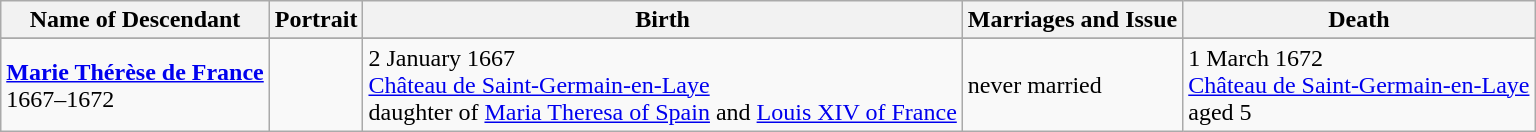<table class="wikitable">
<tr ->
<th>Name of Descendant</th>
<th>Portrait</th>
<th>Birth</th>
<th>Marriages and Issue</th>
<th>Death</th>
</tr>
<tr ->
</tr>
<tr>
<td><strong><a href='#'>Marie Thérèse de France</a></strong><br>1667–1672</td>
<td></td>
<td>2 January 1667<br><a href='#'>Château de Saint-Germain-en-Laye</a><br>daughter of <a href='#'>Maria Theresa of Spain</a> and <a href='#'>Louis XIV of France</a></td>
<td>never married</td>
<td>1 March 1672<br><a href='#'>Château de Saint-Germain-en-Laye</a><br>aged 5</td>
</tr>
</table>
